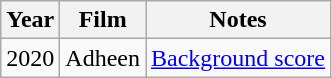<table class="wikitable">
<tr>
<th>Year</th>
<th>Film</th>
<th>Notes</th>
</tr>
<tr>
<td>2020</td>
<td>Adheen </td>
<td><a href='#'>Background score</a></td>
</tr>
</table>
